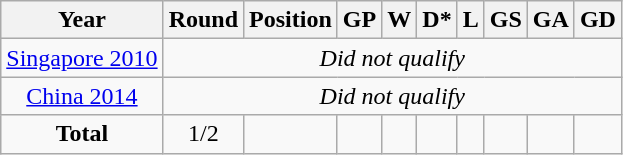<table class="wikitable" style="text-align: center;">
<tr>
<th>Year</th>
<th>Round</th>
<th>Position</th>
<th>GP</th>
<th>W</th>
<th>D*</th>
<th>L</th>
<th>GS</th>
<th>GA</th>
<th>GD</th>
</tr>
<tr>
<td><a href='#'>Singapore 2010</a></td>
<td colspan="9"><em>Did not qualify</em></td>
</tr>
<tr>
<td><a href='#'>China 2014</a></td>
<td colspan="9"><em>Did not qualify</em></td>
</tr>
<tr>
<td><strong>Total</strong></td>
<td>1/2</td>
<td><strong> </strong></td>
<td><strong> </strong></td>
<td><strong> </strong></td>
<td><strong> </strong></td>
<td><strong> </strong></td>
<td><strong> </strong></td>
<td><strong> </strong></td>
<td><strong> </strong></td>
</tr>
</table>
